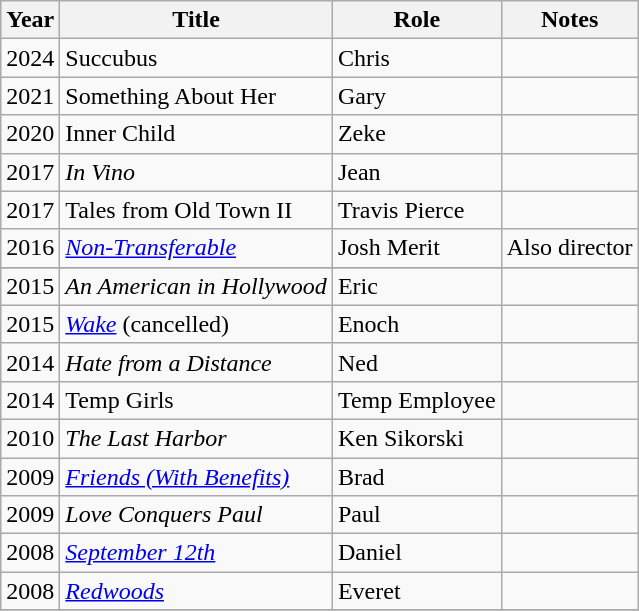<table class="wikitable sortable">
<tr>
<th>Year</th>
<th>Title</th>
<th>Role</th>
<th class="unsortable">Notes</th>
</tr>
<tr>
<td>2024</td>
<td>Succubus</td>
<td>Chris</td>
<td></td>
</tr>
<tr>
<td>2021</td>
<td>Something About Her</td>
<td>Gary</td>
<td></td>
</tr>
<tr>
<td>2020</td>
<td>Inner Child</td>
<td>Zeke</td>
<td></td>
</tr>
<tr>
<td>2017</td>
<td><em>In Vino</em></td>
<td>Jean</td>
<td></td>
</tr>
<tr>
<td>2017</td>
<td>Tales from Old Town II</td>
<td>Travis Pierce</td>
<td></td>
</tr>
<tr>
<td>2016</td>
<td><em><a href='#'>Non-Transferable</a></em></td>
<td>Josh Merit</td>
<td>Also director</td>
</tr>
<tr>
</tr>
<tr>
<td>2015</td>
<td><em>An American in Hollywood</em></td>
<td>Eric</td>
<td></td>
</tr>
<tr>
<td>2015</td>
<td><em><a href='#'>Wake</a></em> (cancelled)</td>
<td>Enoch</td>
<td></td>
</tr>
<tr>
<td>2014</td>
<td><em>Hate from a Distance</em></td>
<td>Ned</td>
<td></td>
</tr>
<tr>
<td>2014</td>
<td>Temp Girls</td>
<td>Temp Employee</td>
<td></td>
</tr>
<tr>
<td>2010</td>
<td><em>The Last Harbor</em></td>
<td>Ken Sikorski</td>
<td></td>
</tr>
<tr>
<td>2009</td>
<td><em><a href='#'>Friends (With Benefits)</a></em></td>
<td>Brad</td>
<td></td>
</tr>
<tr>
<td>2009</td>
<td><em>Love Conquers Paul</em></td>
<td>Paul</td>
<td></td>
</tr>
<tr>
<td>2008</td>
<td><em><a href='#'>September 12th</a></em></td>
<td>Daniel</td>
<td></td>
</tr>
<tr>
<td>2008</td>
<td><em><a href='#'>Redwoods</a></em></td>
<td>Everet</td>
<td></td>
</tr>
<tr>
</tr>
</table>
